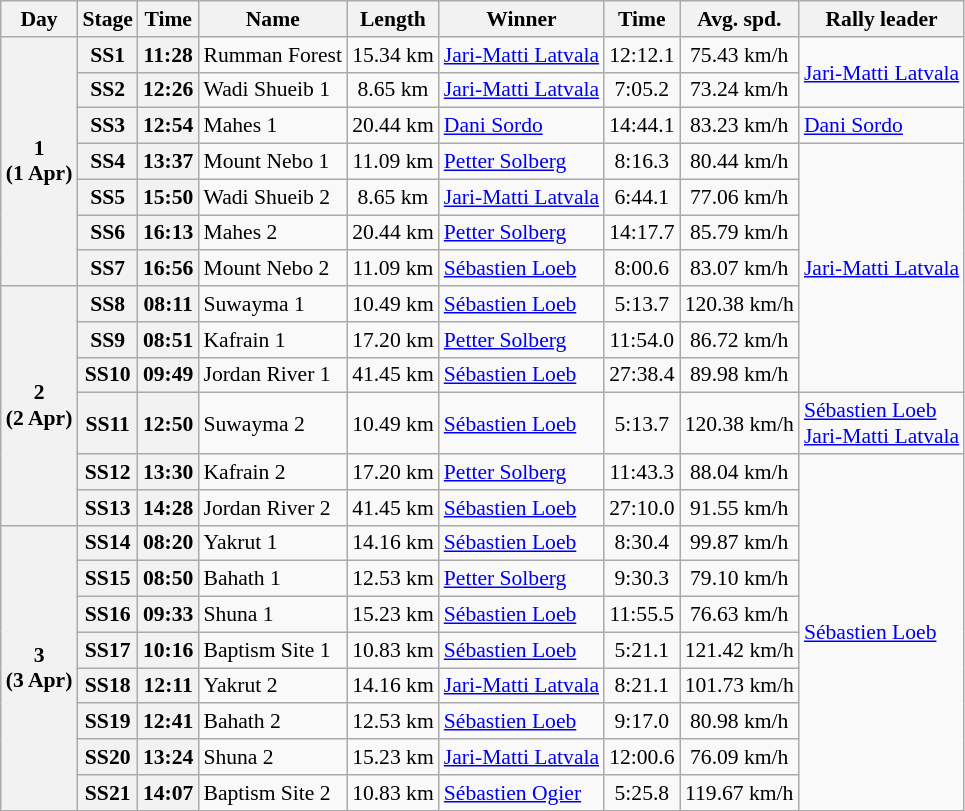<table class="wikitable" style="text-align: center; font-size: 90%; max-width: 950px;">
<tr>
<th>Day</th>
<th>Stage</th>
<th>Time</th>
<th>Name</th>
<th>Length</th>
<th>Winner</th>
<th>Time</th>
<th>Avg. spd.</th>
<th>Rally leader</th>
</tr>
<tr>
<th rowspan=7>1<br>(1 Apr)</th>
<th>SS1</th>
<th>11:28</th>
<td align=left>Rumman Forest</td>
<td>15.34 km</td>
<td align=left> <a href='#'>Jari-Matti Latvala</a></td>
<td>12:12.1</td>
<td>75.43 km/h</td>
<td align=left rowspan=2> <a href='#'>Jari-Matti Latvala</a></td>
</tr>
<tr>
<th>SS2</th>
<th>12:26</th>
<td align=left>Wadi Shueib 1</td>
<td>8.65 km</td>
<td align=left> <a href='#'>Jari-Matti Latvala</a></td>
<td>7:05.2</td>
<td>73.24 km/h</td>
</tr>
<tr>
<th>SS3</th>
<th>12:54</th>
<td align=left>Mahes 1</td>
<td>20.44 km</td>
<td align=left> <a href='#'>Dani Sordo</a></td>
<td>14:44.1</td>
<td>83.23 km/h</td>
<td align=left> <a href='#'>Dani Sordo</a></td>
</tr>
<tr>
<th>SS4</th>
<th>13:37</th>
<td align=left>Mount Nebo 1</td>
<td>11.09 km</td>
<td align=left> <a href='#'>Petter Solberg</a></td>
<td>8:16.3</td>
<td>80.44 km/h</td>
<td align=left rowspan=7> <a href='#'>Jari-Matti Latvala</a></td>
</tr>
<tr>
<th>SS5</th>
<th>15:50</th>
<td align=left>Wadi Shueib 2</td>
<td>8.65 km</td>
<td align=left> <a href='#'>Jari-Matti Latvala</a></td>
<td>6:44.1</td>
<td>77.06 km/h</td>
</tr>
<tr>
<th>SS6</th>
<th>16:13</th>
<td align=left>Mahes 2</td>
<td>20.44 km</td>
<td align=left> <a href='#'>Petter Solberg</a></td>
<td>14:17.7</td>
<td>85.79 km/h</td>
</tr>
<tr>
<th>SS7</th>
<th>16:56</th>
<td align=left>Mount Nebo 2</td>
<td>11.09 km</td>
<td align=left> <a href='#'>Sébastien Loeb</a></td>
<td>8:00.6</td>
<td>83.07 km/h</td>
</tr>
<tr>
<th rowspan=6>2<br>(2 Apr)</th>
<th>SS8</th>
<th>08:11</th>
<td align=left>Suwayma 1</td>
<td>10.49 km</td>
<td align=left> <a href='#'>Sébastien Loeb</a></td>
<td>5:13.7</td>
<td>120.38 km/h</td>
</tr>
<tr>
<th>SS9</th>
<th>08:51</th>
<td align=left>Kafrain 1</td>
<td>17.20 km</td>
<td align=left> <a href='#'>Petter Solberg</a></td>
<td>11:54.0</td>
<td>86.72 km/h</td>
</tr>
<tr>
<th>SS10</th>
<th>09:49</th>
<td align=left>Jordan River 1</td>
<td>41.45 km</td>
<td align=left> <a href='#'>Sébastien Loeb</a></td>
<td>27:38.4</td>
<td>89.98 km/h</td>
</tr>
<tr>
<th>SS11</th>
<th>12:50</th>
<td align=left>Suwayma 2</td>
<td>10.49 km</td>
<td align=left> <a href='#'>Sébastien Loeb</a></td>
<td>5:13.7</td>
<td>120.38 km/h</td>
<td align=left> <a href='#'>Sébastien Loeb</a><br> <a href='#'>Jari-Matti Latvala</a></td>
</tr>
<tr>
<th>SS12</th>
<th>13:30</th>
<td align=left>Kafrain 2</td>
<td>17.20 km</td>
<td align=left> <a href='#'>Petter Solberg</a></td>
<td>11:43.3</td>
<td>88.04 km/h</td>
<td align=left rowspan=10> <a href='#'>Sébastien Loeb</a></td>
</tr>
<tr>
<th>SS13</th>
<th>14:28</th>
<td align=left>Jordan River 2</td>
<td>41.45 km</td>
<td align=left> <a href='#'>Sébastien Loeb</a></td>
<td>27:10.0</td>
<td>91.55 km/h</td>
</tr>
<tr>
<th rowspan=8>3<br>(3 Apr)</th>
<th>SS14</th>
<th>08:20</th>
<td align=left>Yakrut 1</td>
<td>14.16 km</td>
<td align=left> <a href='#'>Sébastien Loeb</a></td>
<td>8:30.4</td>
<td>99.87 km/h</td>
</tr>
<tr>
<th>SS15</th>
<th>08:50</th>
<td align=left>Bahath 1</td>
<td>12.53 km</td>
<td align=left> <a href='#'>Petter Solberg</a></td>
<td>9:30.3</td>
<td>79.10 km/h</td>
</tr>
<tr>
<th>SS16</th>
<th>09:33</th>
<td align=left>Shuna 1</td>
<td>15.23 km</td>
<td align=left> <a href='#'>Sébastien Loeb</a></td>
<td>11:55.5</td>
<td>76.63 km/h</td>
</tr>
<tr>
<th>SS17</th>
<th>10:16</th>
<td align=left>Baptism Site 1</td>
<td>10.83 km</td>
<td align=left> <a href='#'>Sébastien Loeb</a></td>
<td>5:21.1</td>
<td>121.42 km/h</td>
</tr>
<tr>
<th>SS18</th>
<th>12:11</th>
<td align=left>Yakrut 2</td>
<td>14.16 km</td>
<td align=left> <a href='#'>Jari-Matti Latvala</a></td>
<td>8:21.1</td>
<td>101.73 km/h</td>
</tr>
<tr>
<th>SS19</th>
<th>12:41</th>
<td align=left>Bahath 2</td>
<td>12.53 km</td>
<td align=left> <a href='#'>Sébastien Loeb</a></td>
<td>9:17.0</td>
<td>80.98 km/h</td>
</tr>
<tr>
<th>SS20</th>
<th>13:24</th>
<td align=left>Shuna 2</td>
<td>15.23 km</td>
<td align=left> <a href='#'>Jari-Matti Latvala</a></td>
<td>12:00.6</td>
<td>76.09 km/h</td>
</tr>
<tr>
<th>SS21</th>
<th>14:07</th>
<td align=left>Baptism Site 2</td>
<td>10.83 km</td>
<td align=left> <a href='#'>Sébastien Ogier</a></td>
<td>5:25.8</td>
<td>119.67 km/h</td>
</tr>
</table>
